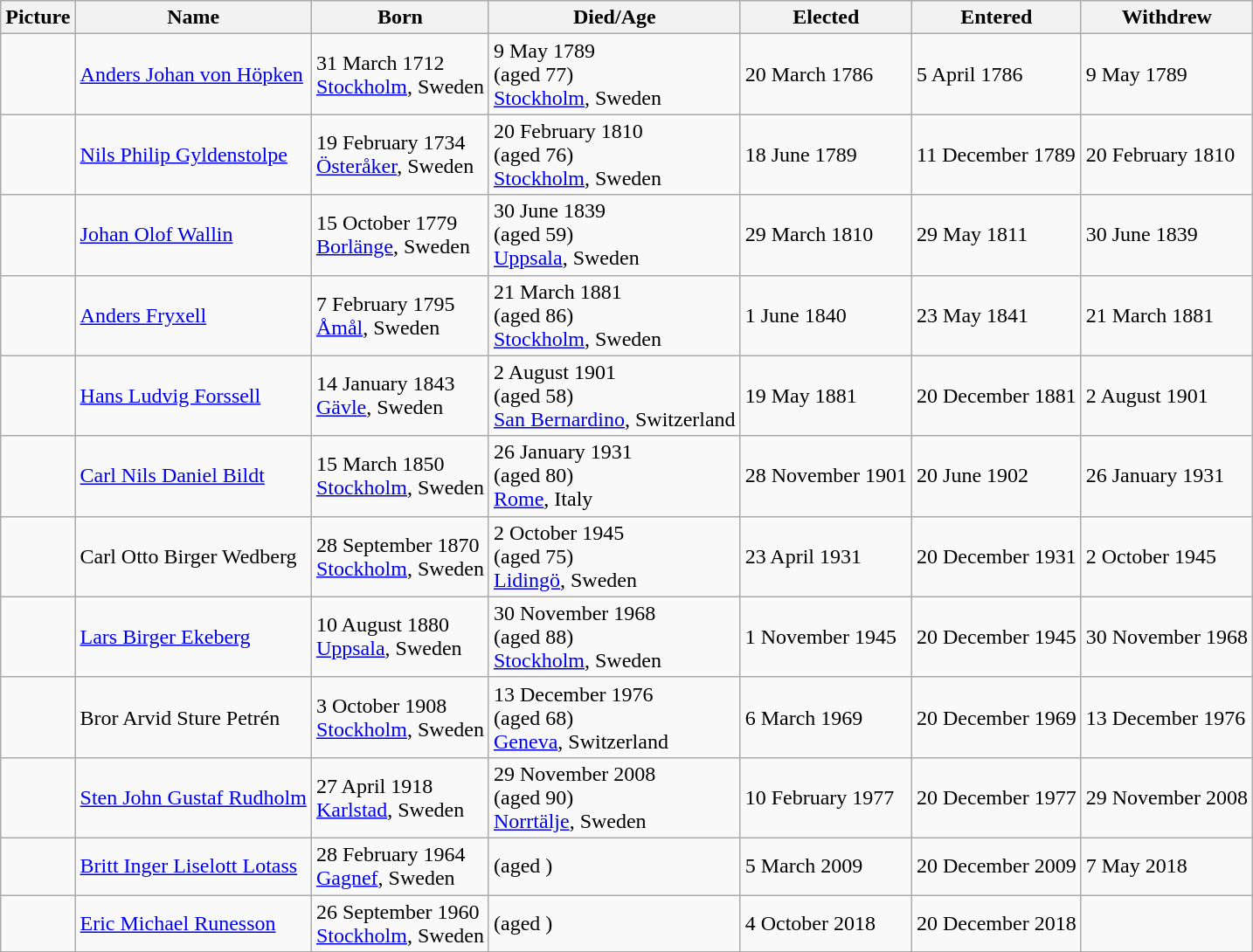<table class="wikitable sortable">
<tr>
<th>Picture</th>
<th>Name</th>
<th>Born</th>
<th>Died/Age</th>
<th>Elected</th>
<th>Entered</th>
<th>Withdrew</th>
</tr>
<tr>
<td></td>
<td><a href='#'>Anders Johan von Höpken</a></td>
<td>31 March 1712 <br> <a href='#'>Stockholm</a>, Sweden</td>
<td>9 May 1789 <br> (aged 77) <br> <a href='#'>Stockholm</a>, Sweden</td>
<td>20 March 1786</td>
<td>5 April 1786</td>
<td>9 May 1789</td>
</tr>
<tr>
<td></td>
<td><a href='#'>Nils Philip Gyldenstolpe</a></td>
<td>19 February 1734 <br> <a href='#'>Österåker</a>, Sweden</td>
<td>20 February 1810 <br> (aged 76) <br> <a href='#'>Stockholm</a>, Sweden</td>
<td>18 June 1789</td>
<td>11 December 1789</td>
<td>20 February 1810</td>
</tr>
<tr>
<td></td>
<td><a href='#'>Johan Olof Wallin</a></td>
<td>15 October 1779 <br> <a href='#'>Borlänge</a>, Sweden</td>
<td>30 June 1839 <br> (aged 59) <br> <a href='#'>Uppsala</a>, Sweden</td>
<td>29 March 1810</td>
<td>29 May 1811</td>
<td>30 June 1839</td>
</tr>
<tr>
<td></td>
<td><a href='#'>Anders Fryxell</a></td>
<td>7 February 1795 <br> <a href='#'>Åmål</a>, Sweden</td>
<td>21 March 1881 <br> (aged 86) <br> <a href='#'>Stockholm</a>, Sweden</td>
<td>1 June 1840</td>
<td>23 May 1841</td>
<td>21 March 1881</td>
</tr>
<tr>
<td></td>
<td><a href='#'>Hans Ludvig Forssell</a></td>
<td>14 January 1843 <br> <a href='#'>Gävle</a>, Sweden</td>
<td>2 August 1901 <br> (aged 58) <br> <a href='#'>San Bernardino</a>, Switzerland</td>
<td>19 May 1881</td>
<td>20 December 1881</td>
<td>2 August 1901</td>
</tr>
<tr>
<td></td>
<td><a href='#'>Carl Nils Daniel Bildt</a></td>
<td>15 March 1850 <br> <a href='#'>Stockholm</a>, Sweden</td>
<td>26 January 1931 <br> (aged 80) <br> <a href='#'>Rome</a>, Italy</td>
<td>28 November 1901</td>
<td>20 June 1902</td>
<td>26 January 1931</td>
</tr>
<tr>
<td></td>
<td>Carl Otto Birger Wedberg</td>
<td>28 September 1870 <br> <a href='#'>Stockholm</a>, Sweden</td>
<td>2 October 1945 <br> (aged 75) <br> <a href='#'>Lidingö</a>, Sweden</td>
<td>23 April 1931</td>
<td>20 December 1931</td>
<td>2 October 1945</td>
</tr>
<tr>
<td></td>
<td><a href='#'>Lars Birger Ekeberg</a></td>
<td>10 August 1880 <br> <a href='#'>Uppsala</a>, Sweden</td>
<td>30 November 1968 <br> (aged 88) <br> <a href='#'>Stockholm</a>, Sweden</td>
<td>1 November 1945</td>
<td>20 December 1945</td>
<td>30 November 1968</td>
</tr>
<tr>
<td></td>
<td>Bror Arvid Sture Petrén</td>
<td>3 October 1908 <br> <a href='#'>Stockholm</a>, Sweden</td>
<td>13 December 1976 <br> (aged 68) <br> <a href='#'>Geneva</a>, Switzerland</td>
<td>6 March 1969</td>
<td>20 December 1969</td>
<td>13 December 1976</td>
</tr>
<tr>
<td></td>
<td><a href='#'>Sten John Gustaf Rudholm</a></td>
<td>27 April 1918 <br> <a href='#'>Karlstad</a>, Sweden</td>
<td>29 November 2008 <br> (aged 90) <br> <a href='#'>Norrtälje</a>, Sweden</td>
<td>10 February 1977</td>
<td>20 December 1977</td>
<td>29 November 2008</td>
</tr>
<tr>
<td></td>
<td><a href='#'>Britt Inger Liselott Lotass</a></td>
<td>28 February 1964 <br> <a href='#'>Gagnef</a>, Sweden</td>
<td>(aged )</td>
<td>5 March 2009</td>
<td>20 December 2009</td>
<td>7 May 2018</td>
</tr>
<tr>
<td></td>
<td><a href='#'>Eric Michael Runesson</a></td>
<td>26 September 1960 <br> <a href='#'>Stockholm</a>, Sweden</td>
<td>(aged )</td>
<td>4 October 2018</td>
<td>20 December 2018</td>
<td></td>
</tr>
</table>
